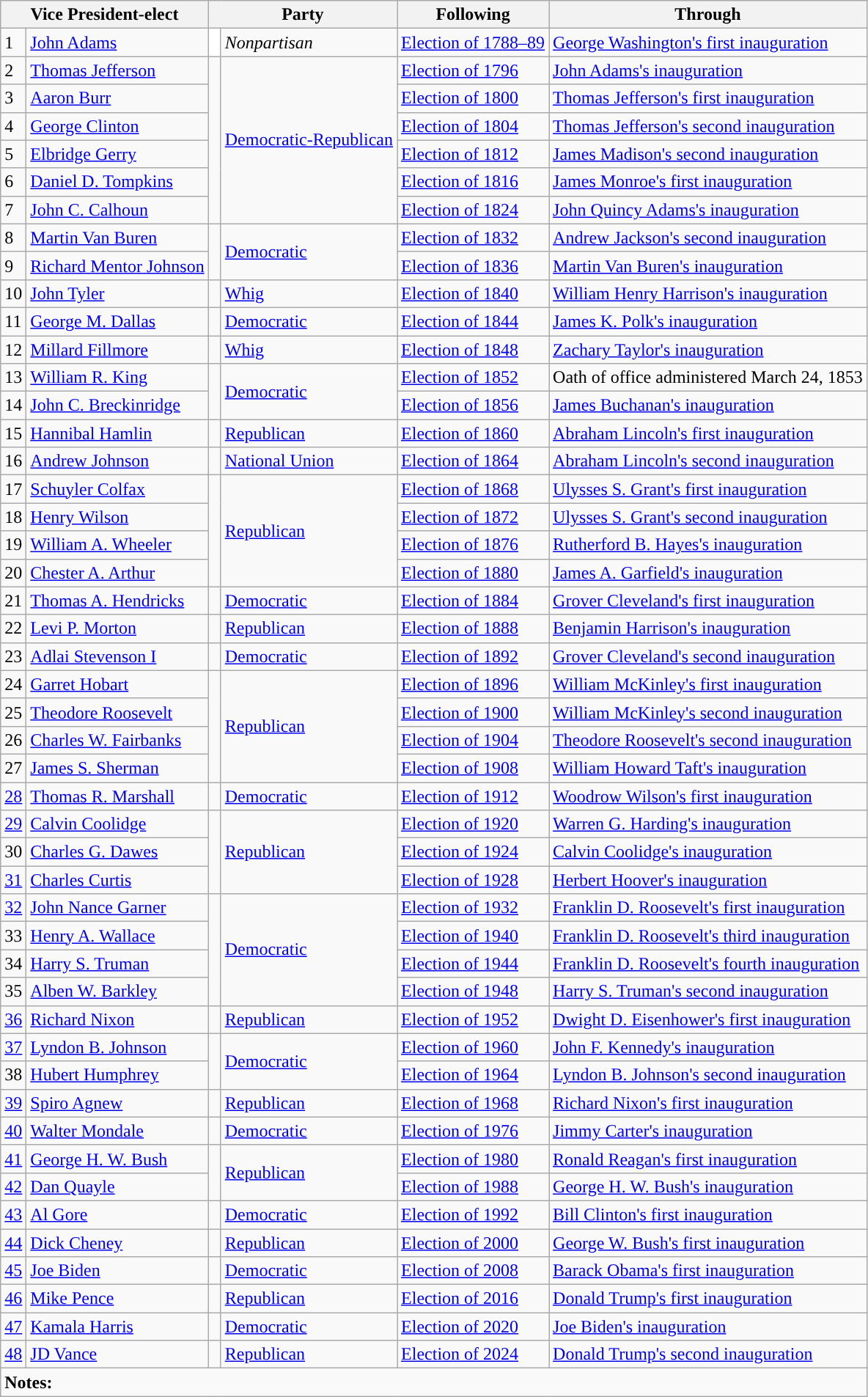<table class="wikitable">
<tr>
<th colspan=2>Vice President-elect</th>
<th colspan=2>Party</th>
<th>Following</th>
<th>Through</th>
</tr>
<tr>
<td>1</td>
<td><a href='#'>John Adams</a></td>
<td style="background:#FFF;"> </td>
<td><em>Nonpartisan</em></td>
<td><a href='#'>Election of 1788–89</a></td>
<td><a href='#'>George Washington's first inauguration</a></td>
</tr>
<tr>
<td>2</td>
<td><a href='#'>Thomas Jefferson</a></td>
<td rowspan="6" style="background-color:"> </td>
<td rowspan="6"><a href='#'>Democratic-Republican</a></td>
<td><a href='#'>Election of 1796</a></td>
<td><a href='#'>John Adams's inauguration</a></td>
</tr>
<tr>
<td>3</td>
<td><a href='#'>Aaron Burr</a></td>
<td><a href='#'>Election of 1800</a></td>
<td><a href='#'>Thomas Jefferson's first inauguration</a></td>
</tr>
<tr>
<td>4</td>
<td><a href='#'>George Clinton</a></td>
<td><a href='#'>Election of 1804</a></td>
<td><a href='#'>Thomas Jefferson's second inauguration</a></td>
</tr>
<tr>
<td>5</td>
<td><a href='#'>Elbridge Gerry</a></td>
<td><a href='#'>Election of 1812</a></td>
<td><a href='#'>James Madison's second inauguration</a></td>
</tr>
<tr>
<td>6</td>
<td><a href='#'>Daniel D. Tompkins</a></td>
<td><a href='#'>Election of 1816</a></td>
<td><a href='#'>James Monroe's first inauguration</a></td>
</tr>
<tr>
<td>7</td>
<td><a href='#'>John C. Calhoun</a></td>
<td><a href='#'>Election of 1824</a></td>
<td><a href='#'>John Quincy Adams's inauguration</a></td>
</tr>
<tr>
<td>8</td>
<td><a href='#'>Martin Van Buren</a></td>
<td rowspan="2" style="background-color:"> </td>
<td rowspan="2"><a href='#'>Democratic</a></td>
<td><a href='#'>Election of 1832</a></td>
<td><a href='#'>Andrew Jackson's second inauguration</a></td>
</tr>
<tr>
<td>9</td>
<td><a href='#'>Richard Mentor Johnson</a></td>
<td><a href='#'>Election of 1836</a></td>
<td><a href='#'>Martin Van Buren's inauguration</a></td>
</tr>
<tr>
<td>10</td>
<td><a href='#'>John Tyler</a></td>
<td style="background-color:"> </td>
<td><a href='#'>Whig</a></td>
<td><a href='#'>Election of 1840</a></td>
<td><a href='#'>William Henry Harrison's inauguration</a></td>
</tr>
<tr>
<td>11</td>
<td><a href='#'>George M. Dallas</a></td>
<td style="background-color:"> </td>
<td><a href='#'>Democratic</a></td>
<td><a href='#'>Election of 1844</a></td>
<td><a href='#'>James K. Polk's inauguration</a></td>
</tr>
<tr>
<td>12</td>
<td><a href='#'>Millard Fillmore</a></td>
<td style="background-color:"> </td>
<td><a href='#'>Whig</a></td>
<td><a href='#'>Election of 1848</a></td>
<td><a href='#'>Zachary Taylor's inauguration</a></td>
</tr>
<tr>
<td>13</td>
<td><a href='#'>William R. King</a></td>
<td rowspan="2" style="background-color:"> </td>
<td rowspan="2"><a href='#'>Democratic</a></td>
<td><a href='#'>Election of 1852</a></td>
<td>Oath of office administered March 24, 1853</td>
</tr>
<tr>
<td>14</td>
<td><a href='#'>John C. Breckinridge</a></td>
<td><a href='#'>Election of 1856</a></td>
<td><a href='#'>James Buchanan's inauguration</a></td>
</tr>
<tr>
<td>15</td>
<td><a href='#'>Hannibal Hamlin</a></td>
<td style="background-color:"> </td>
<td><a href='#'>Republican</a></td>
<td><a href='#'>Election of 1860</a></td>
<td><a href='#'>Abraham Lincoln's first inauguration</a></td>
</tr>
<tr>
<td>16</td>
<td><a href='#'>Andrew Johnson</a></td>
<td style="background-color:"> </td>
<td><a href='#'>National Union</a></td>
<td><a href='#'>Election of 1864</a></td>
<td><a href='#'>Abraham Lincoln's second inauguration</a></td>
</tr>
<tr>
<td>17</td>
<td><a href='#'>Schuyler Colfax</a></td>
<td rowspan="4" style="background-color:"> </td>
<td rowspan="4"><a href='#'>Republican</a></td>
<td><a href='#'>Election of 1868</a></td>
<td><a href='#'>Ulysses S. Grant's first inauguration</a></td>
</tr>
<tr>
<td>18</td>
<td><a href='#'>Henry Wilson</a></td>
<td><a href='#'>Election of 1872</a></td>
<td><a href='#'>Ulysses S. Grant's second inauguration</a></td>
</tr>
<tr>
<td>19</td>
<td><a href='#'>William A. Wheeler</a></td>
<td><a href='#'>Election of 1876</a></td>
<td><a href='#'>Rutherford B. Hayes's inauguration</a></td>
</tr>
<tr>
<td>20</td>
<td><a href='#'>Chester A. Arthur</a></td>
<td><a href='#'>Election of 1880</a></td>
<td><a href='#'>James A. Garfield's inauguration</a></td>
</tr>
<tr>
<td>21</td>
<td><a href='#'>Thomas A. Hendricks</a></td>
<td style="background-color:"> </td>
<td><a href='#'>Democratic</a></td>
<td><a href='#'>Election of 1884</a></td>
<td><a href='#'>Grover Cleveland's first inauguration</a></td>
</tr>
<tr>
<td>22</td>
<td><a href='#'>Levi P. Morton</a></td>
<td style="background-color:"> </td>
<td><a href='#'>Republican</a></td>
<td><a href='#'>Election of 1888</a></td>
<td><a href='#'>Benjamin Harrison's inauguration</a></td>
</tr>
<tr>
<td>23</td>
<td><a href='#'>Adlai Stevenson I</a></td>
<td style="background-color:"> </td>
<td><a href='#'>Democratic</a></td>
<td><a href='#'>Election of 1892</a></td>
<td><a href='#'>Grover Cleveland's second inauguration</a></td>
</tr>
<tr>
<td>24</td>
<td><a href='#'>Garret Hobart</a></td>
<td rowspan="4" style="background-color:"> </td>
<td rowspan="4"><a href='#'>Republican</a></td>
<td><a href='#'>Election of 1896</a></td>
<td><a href='#'>William McKinley's first inauguration</a></td>
</tr>
<tr>
<td>25</td>
<td><a href='#'>Theodore Roosevelt</a></td>
<td><a href='#'>Election of 1900</a></td>
<td><a href='#'>William McKinley's second inauguration</a></td>
</tr>
<tr>
<td>26</td>
<td><a href='#'>Charles W. Fairbanks</a></td>
<td><a href='#'>Election of 1904</a></td>
<td><a href='#'>Theodore Roosevelt's second inauguration</a></td>
</tr>
<tr>
<td>27</td>
<td><a href='#'>James S. Sherman</a></td>
<td><a href='#'>Election of 1908</a></td>
<td><a href='#'>William Howard Taft's inauguration</a></td>
</tr>
<tr>
<td><a href='#'>28</a></td>
<td><a href='#'>Thomas R. Marshall</a></td>
<td style="background-color:"> </td>
<td><a href='#'>Democratic</a></td>
<td><a href='#'>Election of 1912</a></td>
<td><a href='#'>Woodrow Wilson's first inauguration</a></td>
</tr>
<tr>
<td><a href='#'>29</a></td>
<td><a href='#'>Calvin Coolidge</a></td>
<td rowspan="3" style="background-color:"> </td>
<td rowspan="3"><a href='#'>Republican</a></td>
<td><a href='#'>Election of 1920</a></td>
<td><a href='#'>Warren G. Harding's inauguration</a></td>
</tr>
<tr>
<td>30</td>
<td><a href='#'>Charles G. Dawes</a></td>
<td><a href='#'>Election of 1924</a></td>
<td><a href='#'>Calvin Coolidge's inauguration</a></td>
</tr>
<tr>
<td><a href='#'>31</a></td>
<td><a href='#'>Charles Curtis</a></td>
<td><a href='#'>Election of 1928</a></td>
<td><a href='#'>Herbert Hoover's inauguration</a></td>
</tr>
<tr>
<td><a href='#'>32</a></td>
<td><a href='#'>John Nance Garner</a></td>
<td rowspan=4 style="background-color:"> </td>
<td rowspan="4"><a href='#'>Democratic</a></td>
<td><a href='#'>Election of 1932</a></td>
<td><a href='#'>Franklin D. Roosevelt's first inauguration</a></td>
</tr>
<tr>
<td>33</td>
<td><a href='#'>Henry A. Wallace</a></td>
<td><a href='#'>Election of 1940</a></td>
<td><a href='#'>Franklin D. Roosevelt's third inauguration</a></td>
</tr>
<tr>
<td>34</td>
<td><a href='#'>Harry S. Truman</a></td>
<td><a href='#'>Election of 1944</a></td>
<td><a href='#'>Franklin D. Roosevelt's fourth inauguration</a></td>
</tr>
<tr>
<td>35</td>
<td><a href='#'>Alben W. Barkley</a></td>
<td><a href='#'>Election of 1948</a></td>
<td><a href='#'>Harry S. Truman's second inauguration</a></td>
</tr>
<tr>
<td><a href='#'>36</a></td>
<td><a href='#'>Richard Nixon</a></td>
<td style="background-color:"> </td>
<td><a href='#'>Republican</a></td>
<td><a href='#'>Election of 1952</a></td>
<td><a href='#'>Dwight D. Eisenhower's first inauguration</a></td>
</tr>
<tr>
<td><a href='#'>37</a></td>
<td><a href='#'>Lyndon B. Johnson</a></td>
<td rowspan=2 style="background-color:"> </td>
<td rowspan="2"><a href='#'>Democratic</a></td>
<td><a href='#'>Election of 1960</a></td>
<td><a href='#'>John F. Kennedy's inauguration</a></td>
</tr>
<tr>
<td>38</td>
<td><a href='#'>Hubert Humphrey</a></td>
<td><a href='#'>Election of 1964</a></td>
<td><a href='#'>Lyndon B. Johnson's second inauguration</a></td>
</tr>
<tr>
<td><a href='#'>39</a></td>
<td><a href='#'>Spiro Agnew</a></td>
<td style="background-color:"> </td>
<td><a href='#'>Republican</a></td>
<td><a href='#'>Election of 1968</a></td>
<td><a href='#'>Richard Nixon's first inauguration</a></td>
</tr>
<tr>
<td><a href='#'>40</a></td>
<td><a href='#'>Walter Mondale</a></td>
<td style="background-color:"> </td>
<td><a href='#'>Democratic</a></td>
<td><a href='#'>Election of 1976</a></td>
<td><a href='#'>Jimmy Carter's inauguration</a></td>
</tr>
<tr>
<td><a href='#'>41</a></td>
<td><a href='#'>George H. W. Bush</a></td>
<td rowspan="2" style="background-color:"> </td>
<td rowspan="2"><a href='#'>Republican</a></td>
<td><a href='#'>Election of 1980</a></td>
<td><a href='#'>Ronald Reagan's first inauguration</a></td>
</tr>
<tr>
<td><a href='#'>42</a></td>
<td><a href='#'>Dan Quayle</a></td>
<td><a href='#'>Election of 1988</a></td>
<td><a href='#'>George H. W. Bush's inauguration</a></td>
</tr>
<tr>
<td><a href='#'>43</a></td>
<td><a href='#'>Al Gore</a></td>
<td style="background-color:"> </td>
<td><a href='#'>Democratic</a></td>
<td><a href='#'>Election of 1992</a></td>
<td><a href='#'>Bill Clinton's first inauguration</a></td>
</tr>
<tr>
<td><a href='#'>44</a></td>
<td><a href='#'>Dick Cheney</a></td>
<td style="background-color:"> </td>
<td><a href='#'>Republican</a></td>
<td><a href='#'>Election of 2000</a></td>
<td><a href='#'>George W. Bush's first inauguration</a></td>
</tr>
<tr>
<td><a href='#'>45</a></td>
<td><a href='#'>Joe Biden</a></td>
<td style="background-color:"> </td>
<td><a href='#'>Democratic</a></td>
<td><a href='#'>Election of 2008</a></td>
<td><a href='#'>Barack Obama's first inauguration</a></td>
</tr>
<tr>
<td><a href='#'>46</a></td>
<td><a href='#'>Mike Pence</a></td>
<td style="background-color:"> </td>
<td><a href='#'>Republican</a></td>
<td><a href='#'>Election of 2016</a></td>
<td><a href='#'>Donald Trump's first inauguration</a></td>
</tr>
<tr>
<td><a href='#'>47</a></td>
<td><a href='#'>Kamala Harris</a></td>
<td style="background-color:"> </td>
<td><a href='#'>Democratic</a></td>
<td><a href='#'>Election of 2020</a></td>
<td><a href='#'>Joe Biden's inauguration</a></td>
</tr>
<tr>
<td><a href='#'>48</a></td>
<td><a href='#'>JD Vance</a></td>
<td style="background-color:"> </td>
<td><a href='#'>Republican</a></td>
<td><a href='#'>Election of 2024</a></td>
<td><a href='#'>Donald Trump's second inauguration</a></td>
</tr>
<tr>
<td colspan=6><strong>Notes:</strong><br></td>
</tr>
</table>
